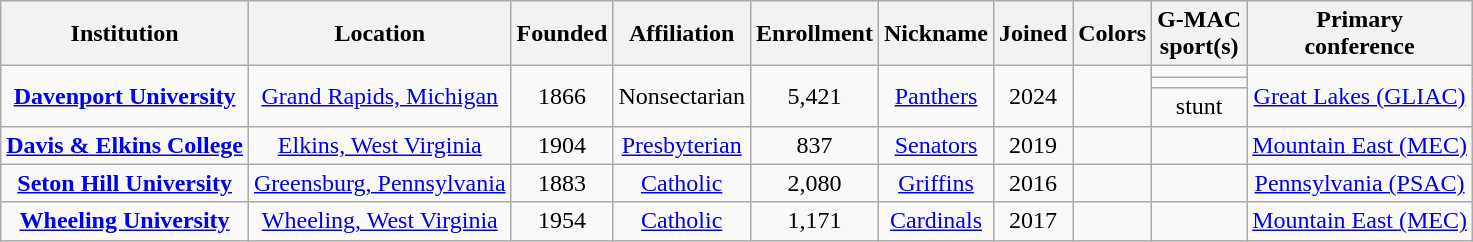<table class="wikitable sortable" style="text-align:center">
<tr>
<th>Institution</th>
<th>Location</th>
<th>Founded</th>
<th>Affiliation</th>
<th>Enrollment</th>
<th>Nickname</th>
<th>Joined</th>
<th class="unsortable">Colors</th>
<th>G-MAC<br>sport(s)</th>
<th>Primary<br>conference</th>
</tr>
<tr>
<td rowspan=3><strong><a href='#'>Davenport University</a></strong></td>
<td rowspan=3><a href='#'>Grand Rapids, Michigan</a></td>
<td rowspan=3>1866</td>
<td rowspan=3>Nonsectarian</td>
<td rowspan=3>5,421</td>
<td rowspan=3><a href='#'>Panthers</a></td>
<td rowspan=3>2024</td>
<td rowspan=3></td>
<td></td>
<td rowspan=3><a href='#'>Great Lakes (GLIAC)</a></td>
</tr>
<tr>
<td></td>
</tr>
<tr>
<td>stunt</td>
</tr>
<tr>
<td><strong><a href='#'>Davis & Elkins College</a></strong></td>
<td><a href='#'>Elkins, West Virginia</a></td>
<td>1904</td>
<td><a href='#'>Presbyterian</a></td>
<td>837</td>
<td><a href='#'>Senators</a></td>
<td>2019</td>
<td> </td>
<td></td>
<td><a href='#'>Mountain East (MEC)</a></td>
</tr>
<tr>
<td><strong><a href='#'>Seton Hill University</a></strong></td>
<td><a href='#'>Greensburg, Pennsylvania</a></td>
<td>1883</td>
<td><a href='#'>Catholic</a></td>
<td>2,080</td>
<td><a href='#'>Griffins</a></td>
<td>2016</td>
<td> </td>
<td></td>
<td><a href='#'>Pennsylvania (PSAC)</a></td>
</tr>
<tr>
<td><strong><a href='#'>Wheeling University</a></strong></td>
<td><a href='#'>Wheeling, West Virginia</a></td>
<td>1954</td>
<td><a href='#'>Catholic</a></td>
<td>1,171</td>
<td><a href='#'>Cardinals</a></td>
<td>2017</td>
<td> </td>
<td></td>
<td><a href='#'>Mountain East (MEC)</a></td>
</tr>
</table>
